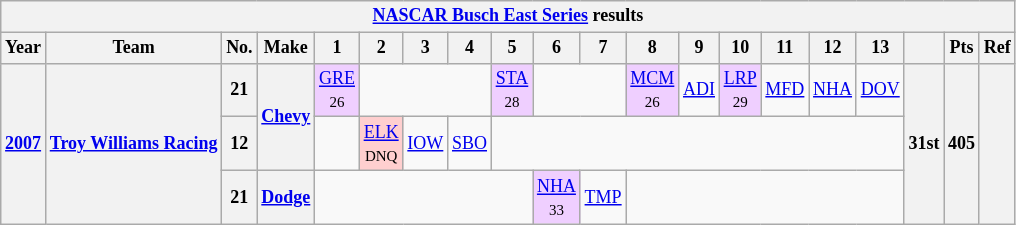<table class="wikitable" style="text-align:center; font-size:75%">
<tr>
<th colspan=45><a href='#'>NASCAR Busch East Series</a> results</th>
</tr>
<tr>
<th>Year</th>
<th>Team</th>
<th>No.</th>
<th>Make</th>
<th>1</th>
<th>2</th>
<th>3</th>
<th>4</th>
<th>5</th>
<th>6</th>
<th>7</th>
<th>8</th>
<th>9</th>
<th>10</th>
<th>11</th>
<th>12</th>
<th>13</th>
<th></th>
<th>Pts</th>
<th>Ref</th>
</tr>
<tr>
<th rowspan=3><a href='#'>2007</a></th>
<th rowspan=3><a href='#'>Troy Williams Racing</a></th>
<th>21</th>
<th rowspan=2><a href='#'>Chevy</a></th>
<td style="background:#EFCFFF;"><a href='#'>GRE</a><br><small>26</small></td>
<td colspan=3></td>
<td style="background:#EFCFFF;"><a href='#'>STA</a><br><small>28</small></td>
<td colspan=2></td>
<td style="background:#EFCFFF;"><a href='#'>MCM</a><br><small>26</small></td>
<td><a href='#'>ADI</a></td>
<td style="background:#EFCFFF;"><a href='#'>LRP</a><br><small>29</small></td>
<td><a href='#'>MFD</a></td>
<td><a href='#'>NHA</a></td>
<td><a href='#'>DOV</a></td>
<th rowspan=3>31st</th>
<th rowspan=3>405</th>
<th rowspan=3></th>
</tr>
<tr>
<th>12</th>
<td></td>
<td style="background:#FFCFCF;"><a href='#'>ELK</a><br><small>DNQ</small></td>
<td><a href='#'>IOW</a></td>
<td><a href='#'>SBO</a></td>
</tr>
<tr>
<th>21</th>
<th><a href='#'>Dodge</a></th>
<td colspan=5></td>
<td style="background:#EFCFFF;"><a href='#'>NHA</a><br><small>33</small></td>
<td><a href='#'>TMP</a></td>
<td colspan=6></td>
</tr>
</table>
